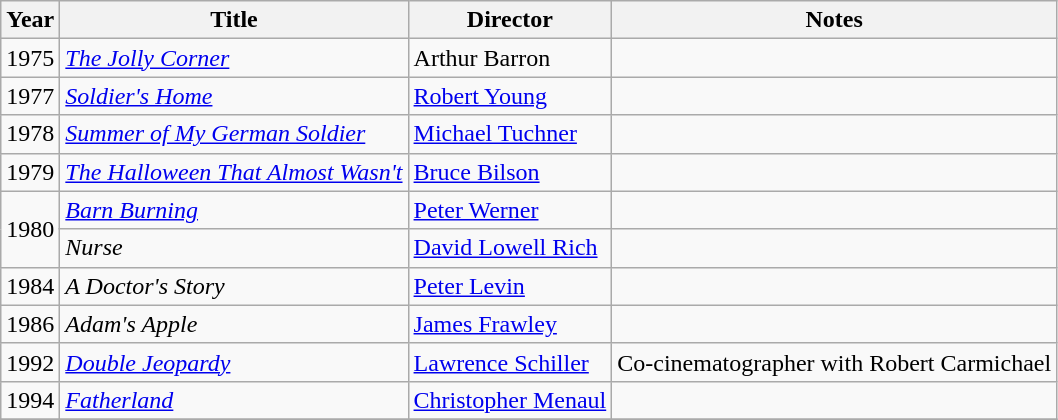<table class="wikitable">
<tr>
<th>Year</th>
<th>Title</th>
<th>Director</th>
<th>Notes</th>
</tr>
<tr>
<td>1975</td>
<td><em><a href='#'>The Jolly Corner</a></em></td>
<td>Arthur Barron</td>
<td></td>
</tr>
<tr>
<td>1977</td>
<td><em><a href='#'>Soldier's Home</a></em></td>
<td><a href='#'>Robert Young</a></td>
<td></td>
</tr>
<tr>
<td>1978</td>
<td><em><a href='#'>Summer of My German Soldier</a></em></td>
<td><a href='#'>Michael Tuchner</a></td>
<td></td>
</tr>
<tr>
<td>1979</td>
<td><em><a href='#'>The Halloween That Almost Wasn't</a></em></td>
<td><a href='#'>Bruce Bilson</a></td>
<td></td>
</tr>
<tr>
<td rowspan=2>1980</td>
<td><em><a href='#'>Barn Burning</a></em></td>
<td><a href='#'>Peter Werner</a></td>
<td></td>
</tr>
<tr>
<td><em>Nurse</em></td>
<td><a href='#'>David Lowell Rich</a></td>
<td></td>
</tr>
<tr>
<td>1984</td>
<td><em>A Doctor's Story</em></td>
<td><a href='#'>Peter Levin</a></td>
<td></td>
</tr>
<tr>
<td>1986</td>
<td><em>Adam's Apple</em></td>
<td><a href='#'>James Frawley</a></td>
<td></td>
</tr>
<tr>
<td>1992</td>
<td><em><a href='#'>Double Jeopardy</a></em></td>
<td><a href='#'>Lawrence Schiller</a></td>
<td>Co-cinematographer with Robert Carmichael</td>
</tr>
<tr>
<td>1994</td>
<td><em><a href='#'>Fatherland</a></em></td>
<td><a href='#'>Christopher Menaul</a></td>
<td></td>
</tr>
<tr>
</tr>
</table>
